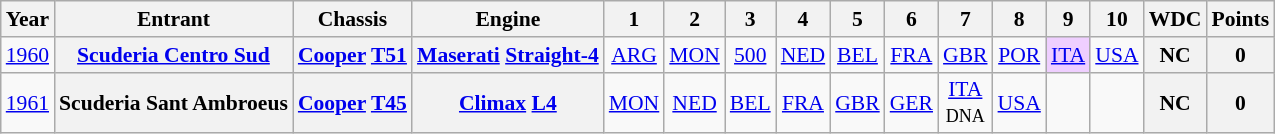<table class="wikitable" style="text-align:center; font-size:90%">
<tr>
<th>Year</th>
<th>Entrant</th>
<th>Chassis</th>
<th>Engine</th>
<th>1</th>
<th>2</th>
<th>3</th>
<th>4</th>
<th>5</th>
<th>6</th>
<th>7</th>
<th>8</th>
<th>9</th>
<th>10</th>
<th>WDC</th>
<th>Points</th>
</tr>
<tr>
<td><a href='#'>1960</a></td>
<th><a href='#'>Scuderia Centro Sud</a></th>
<th><a href='#'>Cooper</a> <a href='#'>T51</a></th>
<th><a href='#'>Maserati</a> <a href='#'>Straight-4</a></th>
<td><a href='#'>ARG</a></td>
<td><a href='#'>MON</a></td>
<td><a href='#'>500</a></td>
<td><a href='#'>NED</a></td>
<td><a href='#'>BEL</a></td>
<td><a href='#'>FRA</a></td>
<td><a href='#'>GBR</a></td>
<td><a href='#'>POR</a></td>
<td style="background:#EFCFFF;"><a href='#'>ITA</a><br></td>
<td><a href='#'>USA</a></td>
<th>NC</th>
<th>0</th>
</tr>
<tr>
<td><a href='#'>1961</a></td>
<th>Scuderia Sant Ambroeus</th>
<th><a href='#'>Cooper</a> <a href='#'>T45</a></th>
<th><a href='#'>Climax</a> <a href='#'>L4</a></th>
<td><a href='#'>MON</a></td>
<td><a href='#'>NED</a></td>
<td><a href='#'>BEL</a></td>
<td><a href='#'>FRA</a></td>
<td><a href='#'>GBR</a></td>
<td><a href='#'>GER</a></td>
<td><a href='#'>ITA</a><br><small>DNA</small></td>
<td><a href='#'>USA</a></td>
<td></td>
<td></td>
<th>NC</th>
<th>0</th>
</tr>
</table>
